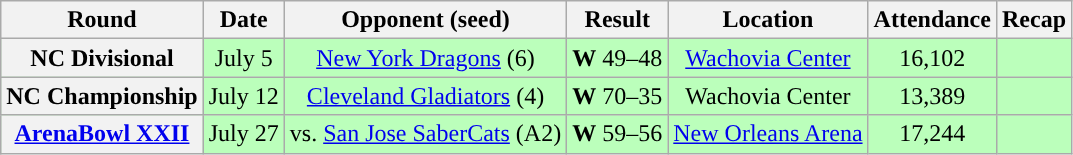<table class="wikitable" style="text-align:center">
<tr>
<th>Round</th>
<th>Date</th>
<th>Opponent (seed)</th>
<th>Result</th>
<th>Location</th>
<th>Attendance</th>
<th>Recap</th>
</tr>
<tr bgcolor="#bbffbb">
<th>NC Divisional</th>
<td>July 5</td>
<td><a href='#'>New York Dragons</a> (6)</td>
<td><strong>W</strong> 49–48</td>
<td><a href='#'>Wachovia Center</a></td>
<td>16,102</td>
<td></td>
</tr>
<tr bgcolor="bbffbb">
<th>NC Championship</th>
<td>July 12</td>
<td><a href='#'>Cleveland Gladiators</a> (4)</td>
<td><strong>W</strong> 70–35</td>
<td>Wachovia Center</td>
<td>13,389</td>
<td></td>
</tr>
<tr bgcolor="#bbffbb">
<th><a href='#'>ArenaBowl XXII</a></th>
<td>July 27</td>
<td>vs. <a href='#'>San Jose SaberCats</a> (A2)</td>
<td><strong>W</strong> 59–56</td>
<td><a href='#'>New Orleans Arena</a></td>
<td>17,244</td>
<td></td>
</tr>
</table>
